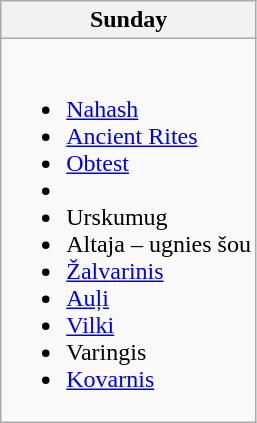<table class="wikitable">
<tr>
<th>Sunday</th>
</tr>
<tr>
<td><br><ul><li> <a href='#'>Nahash</a></li><li> <a href='#'>Ancient Rites</a></li><li> <a href='#'>Obtest</a></li><li> </li><li> Urskumug</li><li> Altaja – ugnies šou</li><li> <a href='#'>Žalvarinis</a></li><li> <a href='#'>Auļi</a></li><li> <a href='#'>Vilki</a></li><li> Varingis</li><li> <a href='#'>Kovarnis</a></li></ul></td>
</tr>
</table>
